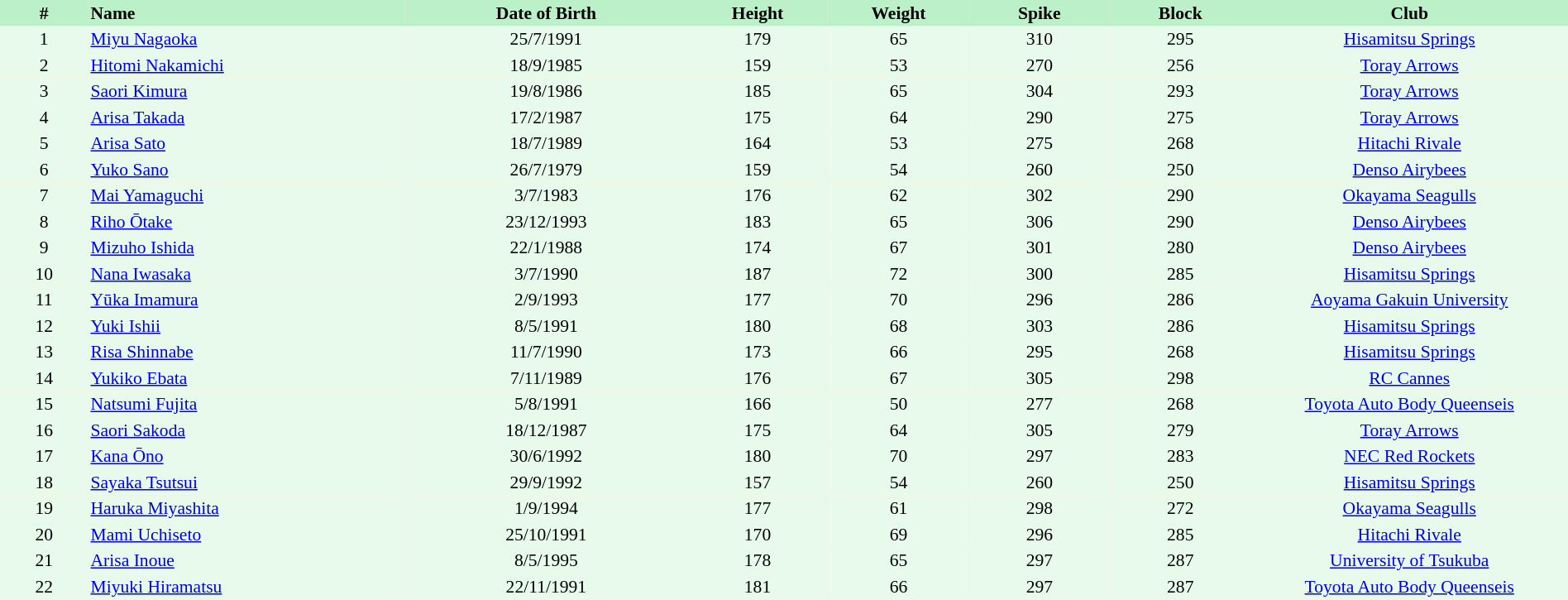<table border=0 cellpadding=2 cellspacing=0  |- bgcolor=#FFECCE style="text-align:center; font-size:90%;" width=100%>
<tr bgcolor=#BBF0C9>
<th width=5%>#</th>
<th width=18% align=left>Name</th>
<th width=16%>Date of Birth</th>
<th width=8%>Height</th>
<th width=8%>Weight</th>
<th width=8%>Spike</th>
<th width=8%>Block</th>
<th width=18%>Club</th>
</tr>
<tr bgcolor=#E7FAEC>
<td>1</td>
<td align=left><a href='#'>Miyu Nagaoka</a></td>
<td>25/7/1991</td>
<td>179</td>
<td>65</td>
<td>310</td>
<td>295</td>
<td><a href='#'>Hisamitsu Springs</a></td>
</tr>
<tr bgcolor=#E7FAEC>
<td>2</td>
<td align=left><a href='#'>Hitomi Nakamichi</a></td>
<td>18/9/1985</td>
<td>159</td>
<td>53</td>
<td>270</td>
<td>256</td>
<td><a href='#'>Toray Arrows</a></td>
</tr>
<tr bgcolor=#E7FAEC>
<td>3</td>
<td align=left><a href='#'>Saori Kimura</a></td>
<td>19/8/1986</td>
<td>185</td>
<td>65</td>
<td>304</td>
<td>293</td>
<td><a href='#'>Toray Arrows</a></td>
</tr>
<tr bgcolor=#E7FAEC>
<td>4</td>
<td align=left><a href='#'>Arisa Takada</a></td>
<td>17/2/1987</td>
<td>175</td>
<td>64</td>
<td>290</td>
<td>275</td>
<td><a href='#'>Toray Arrows</a></td>
</tr>
<tr bgcolor=#E7FAEC>
<td>5</td>
<td align=left><a href='#'>Arisa Sato</a></td>
<td>18/7/1989</td>
<td>164</td>
<td>53</td>
<td>275</td>
<td>268</td>
<td><a href='#'>Hitachi Rivale</a></td>
</tr>
<tr bgcolor=#E7FAEC>
<td>6</td>
<td align=left><a href='#'>Yuko Sano</a></td>
<td>26/7/1979</td>
<td>159</td>
<td>54</td>
<td>260</td>
<td>250</td>
<td><a href='#'>Denso Airybees</a></td>
</tr>
<tr bgcolor=#E7FAEC>
<td>7</td>
<td align=left><a href='#'>Mai Yamaguchi</a></td>
<td>3/7/1983</td>
<td>176</td>
<td>62</td>
<td>302</td>
<td>290</td>
<td><a href='#'>Okayama Seagulls</a></td>
</tr>
<tr bgcolor=#E7FAEC>
<td>8</td>
<td align=left><a href='#'>Riho Ōtake</a></td>
<td>23/12/1993</td>
<td>183</td>
<td>65</td>
<td>306</td>
<td>290</td>
<td><a href='#'>Denso Airybees</a></td>
</tr>
<tr bgcolor=#E7FAEC>
<td>9</td>
<td align=left><a href='#'>Mizuho Ishida</a></td>
<td>22/1/1988</td>
<td>174</td>
<td>67</td>
<td>301</td>
<td>280</td>
<td><a href='#'>Denso Airybees</a></td>
</tr>
<tr bgcolor=#E7FAEC>
<td>10</td>
<td align=left><a href='#'>Nana Iwasaka</a></td>
<td>3/7/1990</td>
<td>187</td>
<td>72</td>
<td>300</td>
<td>285</td>
<td><a href='#'>Hisamitsu Springs</a></td>
</tr>
<tr bgcolor=#E7FAEC>
<td>11</td>
<td align=left><a href='#'>Yūka Imamura</a></td>
<td>2/9/1993</td>
<td>177</td>
<td>70</td>
<td>296</td>
<td>286</td>
<td><a href='#'>Aoyama Gakuin University</a></td>
</tr>
<tr bgcolor=#E7FAEC>
<td>12</td>
<td align=left><a href='#'>Yuki Ishii</a></td>
<td>8/5/1991</td>
<td>180</td>
<td>68</td>
<td>303</td>
<td>286</td>
<td><a href='#'>Hisamitsu Springs</a></td>
</tr>
<tr bgcolor=#E7FAEC>
<td>13</td>
<td align=left><a href='#'>Risa Shinnabe</a></td>
<td>11/7/1990</td>
<td>173</td>
<td>66</td>
<td>295</td>
<td>268</td>
<td><a href='#'>Hisamitsu Springs</a></td>
</tr>
<tr bgcolor=#E7FAEC>
<td>14</td>
<td align=left><a href='#'>Yukiko Ebata</a></td>
<td>7/11/1989</td>
<td>176</td>
<td>67</td>
<td>305</td>
<td>298</td>
<td><a href='#'>RC Cannes</a></td>
</tr>
<tr bgcolor=#E7FAEC>
<td>15</td>
<td align=left><a href='#'>Natsumi Fujita</a></td>
<td>5/8/1991</td>
<td>166</td>
<td>50</td>
<td>277</td>
<td>268</td>
<td><a href='#'>Toyota Auto Body Queenseis</a></td>
</tr>
<tr bgcolor=#E7FAEC>
<td>16</td>
<td align=left><a href='#'>Saori Sakoda</a></td>
<td>18/12/1987</td>
<td>175</td>
<td>64</td>
<td>305</td>
<td>279</td>
<td><a href='#'>Toray Arrows</a></td>
</tr>
<tr bgcolor=#E7FAEC>
<td>17</td>
<td align=left><a href='#'>Kana Ōno</a></td>
<td>30/6/1992</td>
<td>180</td>
<td>70</td>
<td>297</td>
<td>283</td>
<td><a href='#'>NEC Red Rockets</a></td>
</tr>
<tr bgcolor=#E7FAEC>
<td>18</td>
<td align=left><a href='#'>Sayaka Tsutsui</a></td>
<td>29/9/1992</td>
<td>157</td>
<td>54</td>
<td>260</td>
<td>250</td>
<td><a href='#'>Hisamitsu Springs</a></td>
</tr>
<tr bgcolor=#E7FAEC>
<td>19</td>
<td align=left><a href='#'>Haruka Miyashita</a></td>
<td>1/9/1994</td>
<td>177</td>
<td>61</td>
<td>298</td>
<td>272</td>
<td><a href='#'>Okayama Seagulls</a></td>
</tr>
<tr bgcolor=#E7FAEC>
<td>20</td>
<td align=left><a href='#'>Mami Uchiseto</a></td>
<td>25/10/1991</td>
<td>170</td>
<td>69</td>
<td>296</td>
<td>285</td>
<td><a href='#'>Hitachi Rivale</a></td>
</tr>
<tr bgcolor=#E7FAEC>
<td>21</td>
<td align=left><a href='#'>Arisa Inoue</a></td>
<td>8/5/1995</td>
<td>178</td>
<td>65</td>
<td>297</td>
<td>287</td>
<td><a href='#'>University of Tsukuba</a></td>
</tr>
<tr bgcolor=#E7FAEC>
<td>22</td>
<td align=left><a href='#'>Miyuki Hiramatsu</a></td>
<td>22/11/1991</td>
<td>181</td>
<td>66</td>
<td>297</td>
<td>287</td>
<td><a href='#'>Toyota Auto Body Queenseis</a></td>
</tr>
</table>
